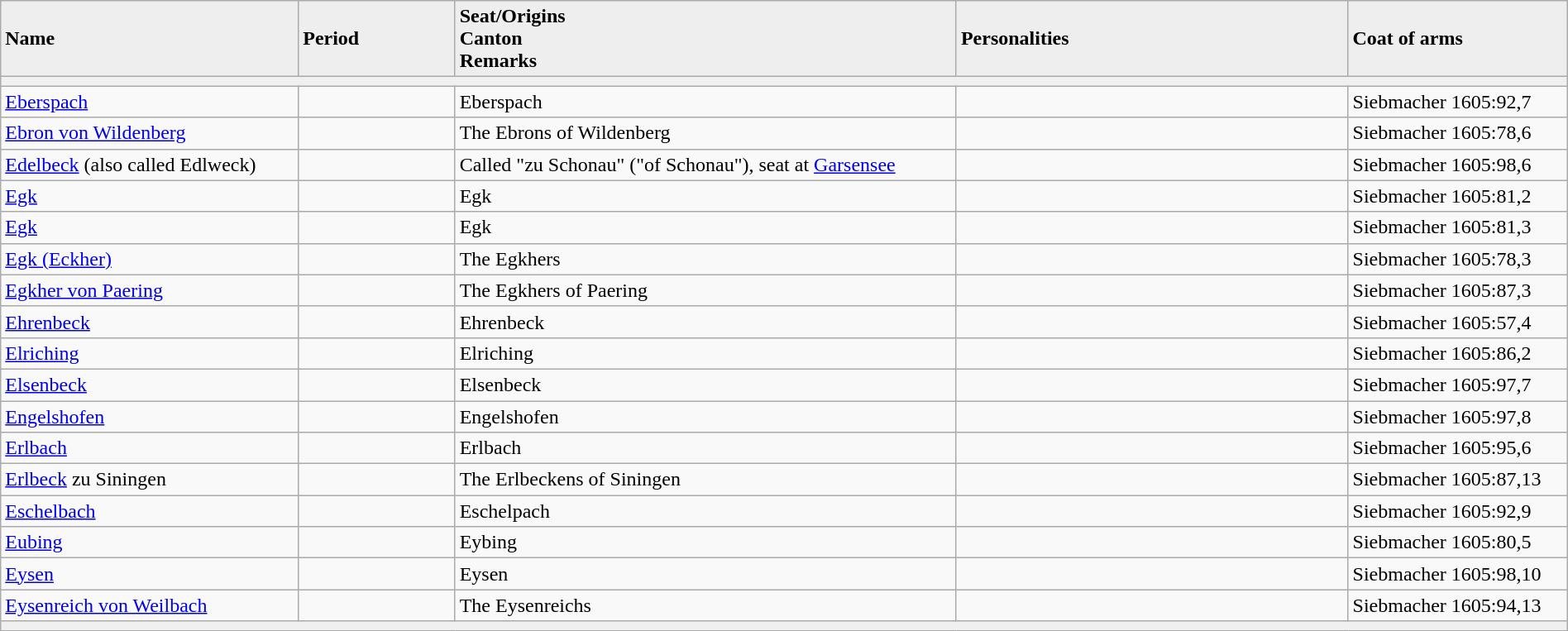<table class="wikitable" width="100%">
<tr>
<td style="background:#EEEEEE;" ! width="19%"><strong>Name</strong></td>
<td style="background:#EEEEEE;" ! width="10%"><strong>Period</strong></td>
<td style="background:#EEEEEE;" ! width="32%"><strong>Seat/Origins <br> Canton <br> Remarks</strong></td>
<td style="background:#EEEEEE;" ! width="25%"><strong>Personalities</strong></td>
<td style="background:#EEEEEE;" ! width="14%"><strong>Coat of arms</strong></td>
</tr>
<tr>
<td colspan="5" align="left" style="background:#f0f0f0;"></td>
</tr>
<tr>
<td><a href='#'>Eberspach</a></td>
<td></td>
<td>Eberspach</td>
<td></td>
<td>Siebmacher 1605:92,7</td>
</tr>
<tr>
<td><a href='#'>Ebron von Wildenberg</a></td>
<td></td>
<td>The Ebrons of Wildenberg</td>
<td></td>
<td>Siebmacher 1605:78,6</td>
</tr>
<tr>
<td><a href='#'>Edelbeck</a> (also called Edlweck)</td>
<td></td>
<td>Called "zu Schonau" ("of Schonau"), seat at <a href='#'>Garsensee</a></td>
<td></td>
<td>Siebmacher 1605:98,6</td>
</tr>
<tr>
<td><a href='#'>Egk</a></td>
<td></td>
<td>Egk</td>
<td></td>
<td>Siebmacher 1605:81,2</td>
</tr>
<tr>
<td><a href='#'>Egk</a></td>
<td></td>
<td>Egk</td>
<td></td>
<td>Siebmacher 1605:81,3</td>
</tr>
<tr>
<td><a href='#'>Egk (Eckher)</a></td>
<td></td>
<td>The Egkhers</td>
<td></td>
<td>Siebmacher 1605:78,3</td>
</tr>
<tr>
<td><a href='#'>Egkher von Paering</a></td>
<td></td>
<td>The Egkhers of Paering</td>
<td></td>
<td>Siebmacher 1605:87,3</td>
</tr>
<tr>
<td><a href='#'>Ehrenbeck</a></td>
<td></td>
<td>Ehrenbeck</td>
<td></td>
<td>Siebmacher 1605:57,4</td>
</tr>
<tr>
<td><a href='#'>Elriching</a></td>
<td></td>
<td>Elriching</td>
<td></td>
<td>Siebmacher 1605:86,2</td>
</tr>
<tr>
<td><a href='#'>Elsenbeck</a></td>
<td></td>
<td>Elsenbeck</td>
<td></td>
<td>Siebmacher 1605:97,7</td>
</tr>
<tr>
<td><a href='#'>Engelshofen</a></td>
<td></td>
<td>Engelshofen</td>
<td></td>
<td>Siebmacher 1605:97,8</td>
</tr>
<tr>
<td><a href='#'>Erlbach</a></td>
<td></td>
<td>Erlbach</td>
<td></td>
<td>Siebmacher 1605:95,6</td>
</tr>
<tr>
<td><a href='#'>Erlbeck</a> zu Siningen</td>
<td></td>
<td>The Erlbeckens of Siningen</td>
<td></td>
<td>Siebmacher 1605:87,13</td>
</tr>
<tr>
<td><a href='#'>Eschelbach</a></td>
<td></td>
<td>Eschelpach</td>
<td></td>
<td>Siebmacher 1605:92,9</td>
</tr>
<tr>
<td><a href='#'>Eubing</a></td>
<td></td>
<td>Eybing</td>
<td></td>
<td>Siebmacher 1605:80,5</td>
</tr>
<tr>
<td><a href='#'>Eysen</a></td>
<td></td>
<td>Eysen</td>
<td></td>
<td>Siebmacher 1605:98,10</td>
</tr>
<tr>
<td><a href='#'>Eysenreich von Weilbach</a></td>
<td></td>
<td>The Eysenreichs</td>
<td></td>
<td>Siebmacher 1605:94,13</td>
</tr>
<tr>
<td colspan="5" align="left" style="background:#f0f0f0;"></td>
</tr>
</table>
